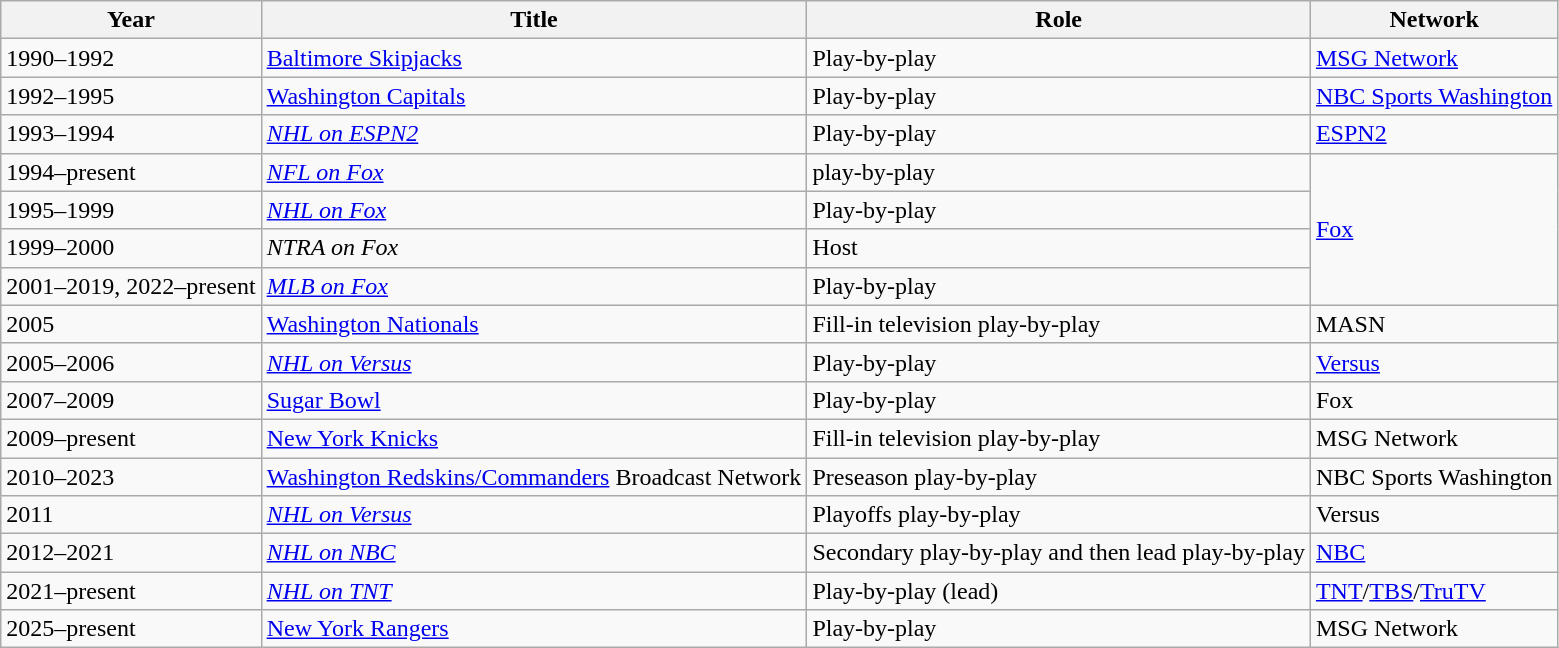<table class="wikitable sortable">
<tr>
<th>Year</th>
<th>Title</th>
<th>Role</th>
<th>Network</th>
</tr>
<tr>
<td>1990–1992</td>
<td><a href='#'>Baltimore Skipjacks</a></td>
<td>Play-by-play</td>
<td><a href='#'>MSG Network</a></td>
</tr>
<tr>
<td>1992–1995</td>
<td><a href='#'>Washington Capitals</a></td>
<td>Play-by-play</td>
<td><a href='#'>NBC Sports Washington</a></td>
</tr>
<tr>
<td>1993–1994</td>
<td><em><a href='#'>NHL on ESPN2</a></em></td>
<td>Play-by-play</td>
<td><a href='#'>ESPN2</a></td>
</tr>
<tr>
<td>1994–present</td>
<td><em><a href='#'>NFL on Fox</a></em></td>
<td>play-by-play</td>
<td rowspan="4"><a href='#'>Fox</a></td>
</tr>
<tr>
<td>1995–1999</td>
<td><em><a href='#'>NHL on Fox</a></em></td>
<td>Play-by-play</td>
</tr>
<tr>
<td>1999–2000</td>
<td><em>NTRA on Fox</em></td>
<td>Host</td>
</tr>
<tr>
<td>2001–2019, 2022–present</td>
<td><em><a href='#'>MLB on Fox</a></em></td>
<td>Play-by-play</td>
</tr>
<tr>
<td>2005</td>
<td><a href='#'>Washington Nationals</a></td>
<td>Fill-in television play-by-play</td>
<td>MASN</td>
</tr>
<tr>
<td>2005–2006</td>
<td><em><a href='#'>NHL on Versus</a></em></td>
<td>Play-by-play</td>
<td><a href='#'>Versus</a></td>
</tr>
<tr>
<td>2007–2009</td>
<td><a href='#'>Sugar Bowl</a></td>
<td>Play-by-play</td>
<td>Fox</td>
</tr>
<tr>
<td>2009–present</td>
<td><a href='#'>New York Knicks</a></td>
<td>Fill-in television play-by-play</td>
<td>MSG Network</td>
</tr>
<tr>
<td>2010–2023</td>
<td><a href='#'>Washington Redskins/Commanders</a> Broadcast Network</td>
<td>Preseason play-by-play</td>
<td>NBC Sports Washington</td>
</tr>
<tr>
<td>2011</td>
<td><em><a href='#'>NHL on Versus</a></em></td>
<td>Playoffs play-by-play</td>
<td>Versus</td>
</tr>
<tr>
<td>2012–2021</td>
<td><em><a href='#'>NHL on NBC</a></em></td>
<td>Secondary play-by-play and then lead play-by-play</td>
<td><a href='#'>NBC</a></td>
</tr>
<tr>
<td>2021–present</td>
<td><em><a href='#'>NHL on TNT</a></em></td>
<td>Play-by-play (lead)</td>
<td><a href='#'>TNT</a>/<a href='#'>TBS</a>/<a href='#'>TruTV</a></td>
</tr>
<tr>
<td>2025–present</td>
<td><a href='#'>New York Rangers</a></td>
<td>Play-by-play</td>
<td>MSG Network</td>
</tr>
</table>
